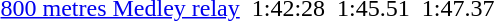<table>
<tr>
<td><a href='#'>800 metres Medley relay</a></td>
<td></td>
<td>1:42:28</td>
<td></td>
<td>1:45.51</td>
<td></td>
<td>1:47.37</td>
</tr>
</table>
